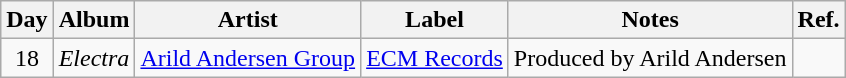<table class="wikitable">
<tr>
<th>Day</th>
<th>Album</th>
<th>Artist</th>
<th>Label</th>
<th>Notes</th>
<th>Ref.</th>
</tr>
<tr>
<td rowspan="1" style="text-align:center;">18</td>
<td><em>Electra</em></td>
<td><a href='#'>Arild Andersen Group</a></td>
<td><a href='#'>ECM Records</a></td>
<td>Produced by Arild Andersen</td>
<td style="text-align:center;"></td>
</tr>
</table>
